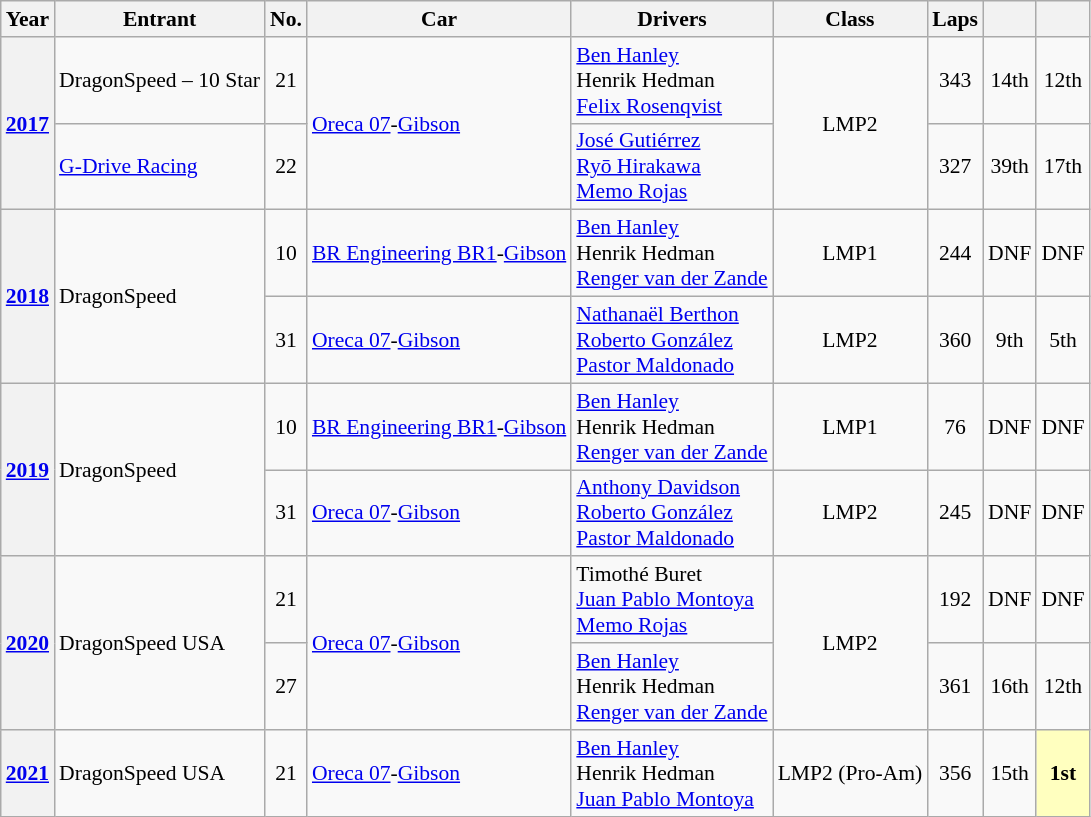<table class="wikitable" style="font-size:90%">
<tr>
<th>Year</th>
<th>Entrant</th>
<th>No.</th>
<th>Car</th>
<th>Drivers</th>
<th>Class</th>
<th>Laps</th>
<th></th>
<th></th>
</tr>
<tr align="center">
<th rowspan=2><a href='#'>2017</a></th>
<td align=left> DragonSpeed – 10 Star</td>
<td>21</td>
<td rowspan=2 align=left><a href='#'>Oreca 07</a>-<a href='#'>Gibson</a></td>
<td align=left> <a href='#'>Ben Hanley</a><br> Henrik Hedman<br> <a href='#'>Felix Rosenqvist</a></td>
<td rowspan=2>LMP2</td>
<td>343</td>
<td>14th</td>
<td>12th</td>
</tr>
<tr align="center">
<td align=left> <a href='#'>G-Drive Racing</a></td>
<td>22</td>
<td align=left> <a href='#'>José Gutiérrez</a><br> <a href='#'>Ryō Hirakawa</a><br> <a href='#'>Memo Rojas</a></td>
<td>327</td>
<td>39th</td>
<td>17th</td>
</tr>
<tr align="center">
<th rowspan=2><a href='#'>2018</a></th>
<td rowspan=2 align=left> DragonSpeed</td>
<td>10</td>
<td align=left><a href='#'>BR Engineering BR1</a>-<a href='#'>Gibson</a></td>
<td align=left> <a href='#'>Ben Hanley</a><br> Henrik Hedman<br> <a href='#'>Renger van der Zande</a></td>
<td>LMP1</td>
<td>244</td>
<td>DNF</td>
<td>DNF</td>
</tr>
<tr align="center">
<td>31</td>
<td align=left><a href='#'>Oreca 07</a>-<a href='#'>Gibson</a></td>
<td align=left> <a href='#'>Nathanaël Berthon</a><br> <a href='#'>Roberto González</a><br> <a href='#'>Pastor Maldonado</a></td>
<td>LMP2</td>
<td>360</td>
<td>9th</td>
<td>5th</td>
</tr>
<tr align="center">
<th rowspan=2><a href='#'>2019</a></th>
<td rowspan=2 align=left> DragonSpeed</td>
<td>10</td>
<td align=left><a href='#'>BR Engineering BR1</a>-<a href='#'>Gibson</a></td>
<td align=left> <a href='#'>Ben Hanley</a><br> Henrik Hedman<br> <a href='#'>Renger van der Zande</a></td>
<td>LMP1</td>
<td>76</td>
<td>DNF</td>
<td>DNF</td>
</tr>
<tr align="center">
<td>31</td>
<td align=left><a href='#'>Oreca 07</a>-<a href='#'>Gibson</a></td>
<td align=left> <a href='#'>Anthony Davidson</a><br> <a href='#'>Roberto González</a><br> <a href='#'>Pastor Maldonado</a></td>
<td>LMP2</td>
<td>245</td>
<td>DNF</td>
<td>DNF</td>
</tr>
<tr align="center">
<th rowspan=2><a href='#'>2020</a></th>
<td rowspan=2 align=left> DragonSpeed USA</td>
<td>21</td>
<td rowspan=2 align=left><a href='#'>Oreca 07</a>-<a href='#'>Gibson</a></td>
<td align=left> Timothé Buret<br> <a href='#'>Juan Pablo Montoya</a><br> <a href='#'>Memo Rojas</a></td>
<td rowspan=2>LMP2</td>
<td>192</td>
<td>DNF</td>
<td>DNF</td>
</tr>
<tr align="center">
<td>27</td>
<td align=left> <a href='#'>Ben Hanley</a><br> Henrik Hedman<br> <a href='#'>Renger van der Zande</a></td>
<td>361</td>
<td>16th</td>
<td>12th</td>
</tr>
<tr align="center">
<th><a href='#'>2021</a></th>
<td align=left> DragonSpeed USA</td>
<td>21</td>
<td align=left><a href='#'>Oreca 07</a>-<a href='#'>Gibson</a></td>
<td align=left> <a href='#'>Ben Hanley</a><br> Henrik Hedman<br> <a href='#'>Juan Pablo Montoya</a></td>
<td>LMP2 (Pro-Am)</td>
<td>356</td>
<td>15th</td>
<td style="background:#FFFFBF;"><strong>1st</strong></td>
</tr>
</table>
